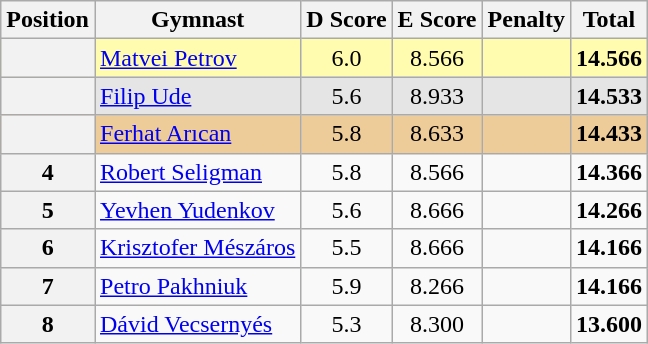<table style="text-align:center;" class="wikitable sortable">
<tr>
<th>Position</th>
<th>Gymnast</th>
<th>D Score</th>
<th>E Score</th>
<th>Penalty</th>
<th>Total</th>
</tr>
<tr style="background:#fffcaf;">
<th scope="row" style="text-align:center"></th>
<td style="text-align:left;"> <a href='#'>Matvei Petrov</a></td>
<td>6.0</td>
<td>8.566</td>
<td></td>
<td><strong>14.566</strong></td>
</tr>
<tr style="background:#e5e5e5;">
<th scope="row" style="text-align:center"></th>
<td style="text-align:left;"> <a href='#'>Filip Ude</a></td>
<td>5.6</td>
<td>8.933</td>
<td></td>
<td><strong>14.533</strong></td>
</tr>
<tr style="background:#ec9;">
<th scope="row" style="text-align:center"></th>
<td style="text-align:left;"> <a href='#'>Ferhat Arıcan</a></td>
<td>5.8</td>
<td>8.633</td>
<td></td>
<td><strong>14.433</strong></td>
</tr>
<tr>
<th>4</th>
<td style="text-align:left;"> <a href='#'>Robert Seligman</a></td>
<td>5.8</td>
<td>8.566</td>
<td></td>
<td><strong>14.366</strong></td>
</tr>
<tr>
<th>5</th>
<td style="text-align:left;"> <a href='#'>Yevhen Yudenkov</a></td>
<td>5.6</td>
<td>8.666</td>
<td></td>
<td><strong>14.266</strong></td>
</tr>
<tr>
<th>6</th>
<td style="text-align:left;"> <a href='#'>Krisztofer Mészáros</a></td>
<td>5.5</td>
<td>8.666</td>
<td></td>
<td><strong>14.166</strong></td>
</tr>
<tr>
<th>7</th>
<td style="text-align:left;"> <a href='#'>Petro Pakhniuk</a></td>
<td>5.9</td>
<td>8.266</td>
<td></td>
<td><strong>14.166</strong></td>
</tr>
<tr>
<th>8</th>
<td style="text-align:left;"> <a href='#'>Dávid Vecsernyés</a></td>
<td>5.3</td>
<td>8.300</td>
<td></td>
<td><strong>13.600</strong></td>
</tr>
</table>
